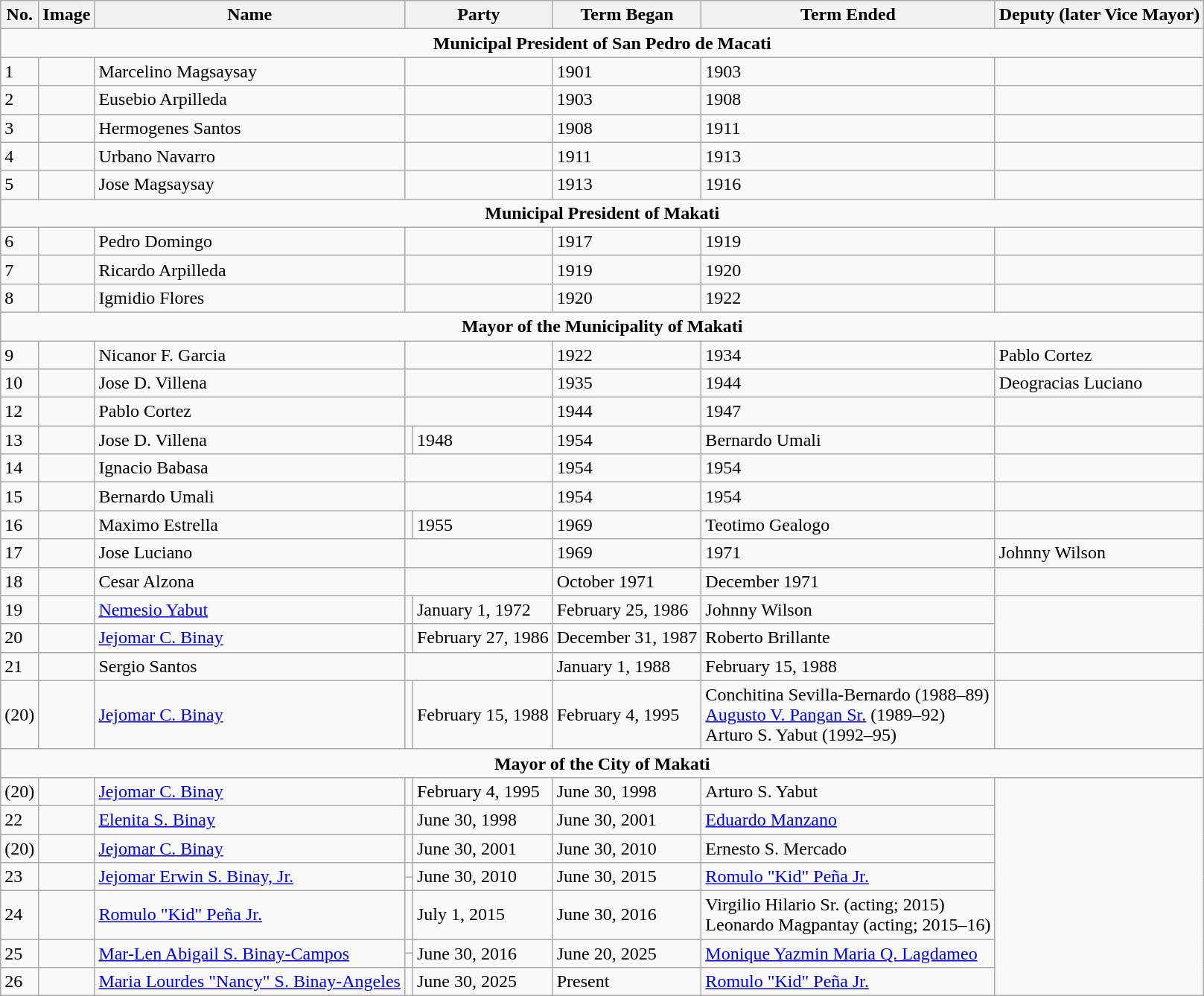<table class=wikitable>
<tr>
<th>No.</th>
<th>Image</th>
<th>Name</th>
<th colspan="2">Party</th>
<th>Term Began</th>
<th>Term Ended</th>
<th>Deputy (later Vice Mayor)</th>
</tr>
<tr>
<td colspan="8" align="center"><strong>Municipal President of San Pedro de Macati</strong></td>
</tr>
<tr>
<td>1</td>
<td></td>
<td>Marcelino Magsaysay</td>
<td colspan="2"></td>
<td>1901</td>
<td>1903</td>
<td></td>
</tr>
<tr>
<td>2</td>
<td></td>
<td>Eusebio Arpilleda</td>
<td colspan="2"></td>
<td>1903</td>
<td>1908</td>
<td></td>
</tr>
<tr>
<td>3</td>
<td></td>
<td>Hermogenes Santos</td>
<td colspan="2"></td>
<td>1908</td>
<td>1911</td>
<td></td>
</tr>
<tr>
<td>4</td>
<td></td>
<td>Urbano Navarro</td>
<td colspan="2"></td>
<td>1911</td>
<td>1913</td>
<td></td>
</tr>
<tr>
<td>5</td>
<td></td>
<td>Jose Magsaysay</td>
<td colspan="2"></td>
<td>1913</td>
<td>1916</td>
<td></td>
</tr>
<tr>
<td colspan="8" align="center"><strong>Municipal President of Makati</strong></td>
</tr>
<tr>
<td>6</td>
<td></td>
<td>Pedro Domingo</td>
<td colspan="2"></td>
<td>1917</td>
<td>1919</td>
<td></td>
</tr>
<tr>
<td>7</td>
<td></td>
<td>Ricardo Arpilleda</td>
<td colspan="2"></td>
<td>1919</td>
<td>1920</td>
<td></td>
</tr>
<tr>
<td>8</td>
<td></td>
<td>Igmidio Flores</td>
<td colspan="2"></td>
<td>1920</td>
<td>1922</td>
<td></td>
</tr>
<tr>
<td colspan="8" align="center"><strong> Mayor of the Municipality of Makati</strong></td>
</tr>
<tr>
<td>9</td>
<td></td>
<td>Nicanor F. Garcia</td>
<td colspan="2"></td>
<td>1922</td>
<td>1934</td>
<td>Pablo Cortez</td>
</tr>
<tr>
<td>10</td>
<td></td>
<td>Jose D. Villena</td>
<td colspan="2"></td>
<td>1935</td>
<td>1944</td>
<td>Deogracias Luciano</td>
</tr>
<tr>
<td>12</td>
<td></td>
<td>Pablo Cortez</td>
<td colspan="2"></td>
<td>1944</td>
<td>1947</td>
<td></td>
</tr>
<tr>
<td>13</td>
<td></td>
<td>Jose D. Villena</td>
<td></td>
<td>1948</td>
<td>1954</td>
<td>Bernardo Umali</td>
</tr>
<tr>
<td>14</td>
<td></td>
<td>Ignacio Babasa</td>
<td colspan="2"></td>
<td>1954</td>
<td>1954</td>
<td></td>
</tr>
<tr>
<td>15</td>
<td></td>
<td>Bernardo Umali</td>
<td colspan="2"></td>
<td>1954</td>
<td>1954 </td>
<td></td>
</tr>
<tr>
<td>16</td>
<td></td>
<td>Maximo Estrella</td>
<td></td>
<td>1955</td>
<td>1969</td>
<td>Teotimo Gealogo</td>
</tr>
<tr>
<td>17</td>
<td></td>
<td>Jose Luciano</td>
<td colspan="2"></td>
<td>1969</td>
<td>1971</td>
<td>Johnny Wilson</td>
</tr>
<tr>
<td>18</td>
<td></td>
<td>Cesar Alzona</td>
<td colspan="2"></td>
<td>October 1971</td>
<td>December 1971</td>
<td></td>
</tr>
<tr>
<td>19</td>
<td></td>
<td><a href='#'>Nemesio Yabut</a></td>
<td></td>
<td>January 1, 1972</td>
<td>February 25, 1986</td>
<td>Johnny Wilson</td>
</tr>
<tr>
<td>20</td>
<td></td>
<td><a href='#'>Jejomar C. Binay</a></td>
<td></td>
<td>February 27, 1986</td>
<td>December 31, 1987</td>
<td>Roberto Brillante</td>
</tr>
<tr>
<td>21</td>
<td></td>
<td>Sergio Santos</td>
<td colspan="2"></td>
<td>January 1, 1988</td>
<td>February 15, 1988</td>
<td></td>
</tr>
<tr>
<td>(20)</td>
<td></td>
<td><a href='#'>Jejomar C. Binay</a></td>
<td></td>
<td>February 15, 1988</td>
<td>February 4, 1995</td>
<td>Conchitina Sevilla-Bernardo (1988–89)<br><a href='#'>Augusto V. Pangan Sr.</a> (1989–92)<br>Arturo S. Yabut (1992–95)</td>
</tr>
<tr>
<td colspan="8" align="center"><strong>Mayor of the City of Makati</strong></td>
</tr>
<tr>
<td>(20)</td>
<td></td>
<td><a href='#'>Jejomar C. Binay</a></td>
<td></td>
<td>February 4, 1995</td>
<td>June 30, 1998</td>
<td>Arturo S. Yabut</td>
</tr>
<tr>
<td>22</td>
<td></td>
<td><a href='#'>Elenita S. Binay</a></td>
<td></td>
<td>June 30, 1998</td>
<td>June 30, 2001</td>
<td><a href='#'>Eduardo Manzano</a></td>
</tr>
<tr>
<td>(20)</td>
<td></td>
<td><a href='#'>Jejomar C. Binay</a></td>
<td></td>
<td>June 30, 2001</td>
<td>June 30, 2010</td>
<td>Ernesto S. Mercado</td>
</tr>
<tr>
<td rowspan="2">23</td>
<td rowspan="2"></td>
<td rowspan="2"><a href='#'>Jejomar Erwin S. Binay, Jr.</a></td>
<td></td>
<td rowspan="2">June 30, 2010</td>
<td rowspan="2">June 30, 2015</td>
<td rowspan=2><a href='#'>Romulo "Kid" Peña Jr.</a></td>
</tr>
<tr>
<td></td>
</tr>
<tr>
<td>24</td>
<td></td>
<td><a href='#'>Romulo "Kid" Peña Jr.</a></td>
<td></td>
<td>July 1, 2015</td>
<td>June 30, 2016</td>
<td>Virgilio Hilario Sr. (acting; 2015)<br>Leonardo Magpantay (acting; 2015–16)</td>
</tr>
<tr>
<td rowspan="2">25</td>
<td rowspan="2"></td>
<td rowspan="2"><a href='#'>Mar-Len Abigail S. Binay-Campos</a></td>
<td></td>
<td rowspan="2">June 30, 2016</td>
<td rowspan="2">June 20, 2025</td>
<td rowspan="2"><a href='#'>Monique Yazmin Maria Q. Lagdameo</a></td>
</tr>
<tr>
<td></td>
</tr>
<tr>
<td>26</td>
<td></td>
<td><a href='#'>Maria Lourdes "Nancy" S. Binay-Angeles</a></td>
<td></td>
<td>June 30, 2025</td>
<td>Present</td>
<td><a href='#'>Romulo "Kid" Peña Jr.</a></td>
</tr>
</table>
